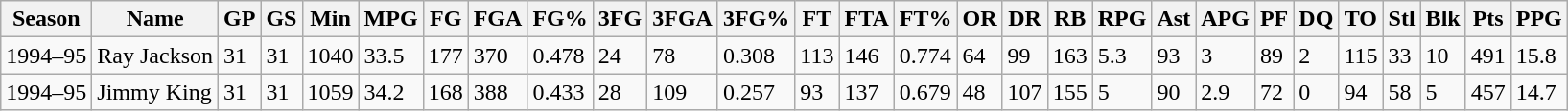<table class="wikitable sortable">
<tr>
<th>Season</th>
<th>Name</th>
<th>GP</th>
<th>GS</th>
<th>Min</th>
<th>MPG</th>
<th>FG</th>
<th>FGA</th>
<th>FG%</th>
<th>3FG</th>
<th>3FGA</th>
<th>3FG%</th>
<th>FT</th>
<th>FTA</th>
<th>FT%</th>
<th>OR</th>
<th>DR</th>
<th>RB</th>
<th>RPG</th>
<th>Ast</th>
<th>APG</th>
<th>PF</th>
<th>DQ</th>
<th>TO</th>
<th>Stl</th>
<th>Blk</th>
<th>Pts</th>
<th>PPG</th>
</tr>
<tr>
<td>1994–95</td>
<td>Ray Jackson</td>
<td>31</td>
<td>31</td>
<td>1040</td>
<td>33.5</td>
<td>177</td>
<td>370</td>
<td>0.478</td>
<td>24</td>
<td>78</td>
<td>0.308</td>
<td>113</td>
<td>146</td>
<td>0.774</td>
<td>64</td>
<td>99</td>
<td>163</td>
<td>5.3</td>
<td>93</td>
<td>3</td>
<td>89</td>
<td>2</td>
<td>115</td>
<td>33</td>
<td>10</td>
<td>491</td>
<td>15.8</td>
</tr>
<tr>
<td>1994–95</td>
<td>Jimmy King</td>
<td>31</td>
<td>31</td>
<td>1059</td>
<td>34.2</td>
<td>168</td>
<td>388</td>
<td>0.433</td>
<td>28</td>
<td>109</td>
<td>0.257</td>
<td>93</td>
<td>137</td>
<td>0.679</td>
<td>48</td>
<td>107</td>
<td>155</td>
<td>5</td>
<td>90</td>
<td>2.9</td>
<td>72</td>
<td>0</td>
<td>94</td>
<td>58</td>
<td>5</td>
<td>457</td>
<td>14.7</td>
</tr>
</table>
